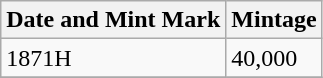<table class="wikitable">
<tr>
<th>Date and Mint Mark</th>
<th>Mintage</th>
</tr>
<tr>
<td>1871H</td>
<td>40,000</td>
</tr>
<tr>
</tr>
</table>
